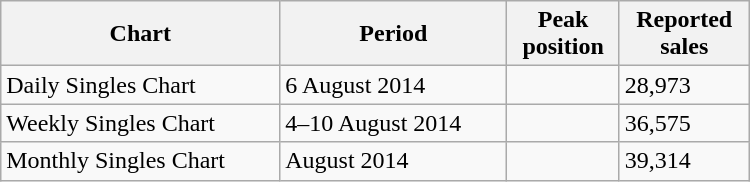<table class="wikitable" style="width:500px">
<tr>
<th>Chart</th>
<th>Period</th>
<th>Peak <br> position</th>
<th>Reported <br> sales</th>
</tr>
<tr>
<td>Daily Singles Chart</td>
<td>6 August 2014</td>
<td></td>
<td>28,973 </td>
</tr>
<tr>
<td>Weekly Singles Chart</td>
<td>4–10 August 2014</td>
<td></td>
<td>36,575 </td>
</tr>
<tr>
<td>Monthly Singles Chart</td>
<td>August 2014</td>
<td></td>
<td>39,314 </td>
</tr>
</table>
